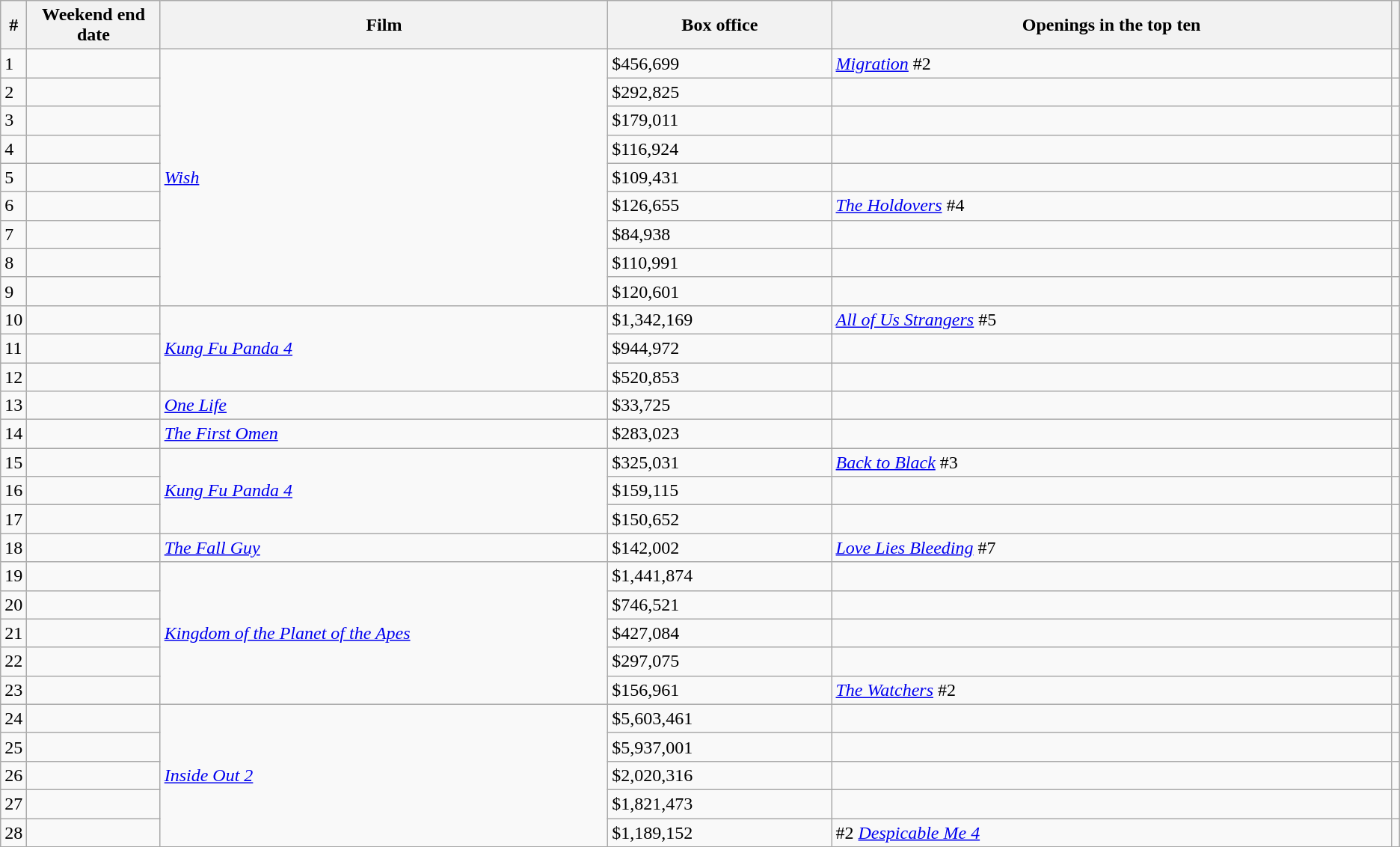<table class="wikitable sortable">
<tr>
<th abbr="Week">#</th>
<th abbr="Date" style="width:130px">Weekend end date</th>
<th width="32%">Film</th>
<th width="16%">Box office</th>
<th style="width:40%;">Openings in the top ten</th>
<th></th>
</tr>
<tr>
<td>1</td>
<td></td>
<td rowspan="9"><em><a href='#'>Wish</a></em></td>
<td>$456,699</td>
<td><em><a href='#'>Migration</a></em> #2</td>
<td></td>
</tr>
<tr>
<td>2</td>
<td></td>
<td>$292,825</td>
<td></td>
<td></td>
</tr>
<tr>
<td>3</td>
<td></td>
<td>$179,011</td>
<td></td>
<td></td>
</tr>
<tr>
<td>4</td>
<td></td>
<td>$116,924</td>
<td></td>
<td></td>
</tr>
<tr>
<td>5</td>
<td></td>
<td>$109,431</td>
<td></td>
<td></td>
</tr>
<tr>
<td>6</td>
<td></td>
<td>$126,655</td>
<td><em><a href='#'>The Holdovers</a></em> #4</td>
<td></td>
</tr>
<tr>
<td>7</td>
<td></td>
<td>$84,938</td>
<td></td>
<td></td>
</tr>
<tr>
<td>8</td>
<td></td>
<td>$110,991</td>
<td></td>
<td></td>
</tr>
<tr>
<td>9</td>
<td></td>
<td>$120,601</td>
<td></td>
<td></td>
</tr>
<tr>
<td>10</td>
<td></td>
<td rowspan="3"><em><a href='#'>Kung Fu Panda 4</a></em></td>
<td>$1,342,169</td>
<td><em><a href='#'>All of Us Strangers</a></em> #5</td>
<td></td>
</tr>
<tr>
<td>11</td>
<td></td>
<td>$944,972</td>
<td></td>
<td></td>
</tr>
<tr>
<td>12</td>
<td></td>
<td>$520,853</td>
<td></td>
<td></td>
</tr>
<tr>
<td>13</td>
<td></td>
<td><em><a href='#'>One Life</a></em></td>
<td>$33,725</td>
<td></td>
<td></td>
</tr>
<tr>
<td>14</td>
<td></td>
<td><em><a href='#'>The First Omen</a></em></td>
<td>$283,023</td>
<td></td>
<td></td>
</tr>
<tr>
<td>15</td>
<td></td>
<td rowspan="3"><em><a href='#'>Kung Fu Panda 4</a></em></td>
<td>$325,031</td>
<td><em><a href='#'>Back to Black</a></em> #3</td>
<td></td>
</tr>
<tr>
<td>16</td>
<td></td>
<td>$159,115</td>
<td></td>
<td></td>
</tr>
<tr>
<td>17</td>
<td></td>
<td>$150,652</td>
<td></td>
<td></td>
</tr>
<tr>
<td>18</td>
<td></td>
<td><em><a href='#'>The Fall Guy</a></em></td>
<td>$142,002</td>
<td><em><a href='#'>Love Lies Bleeding</a></em> #7</td>
<td></td>
</tr>
<tr>
<td>19</td>
<td></td>
<td rowspan="5"><em><a href='#'>Kingdom of the Planet of the Apes</a></em></td>
<td>$1,441,874</td>
<td></td>
<td></td>
</tr>
<tr>
<td>20</td>
<td></td>
<td>$746,521</td>
<td></td>
<td></td>
</tr>
<tr>
<td>21</td>
<td></td>
<td>$427,084</td>
<td></td>
<td></td>
</tr>
<tr>
<td>22</td>
<td></td>
<td>$297,075</td>
<td></td>
<td></td>
</tr>
<tr>
<td>23</td>
<td></td>
<td>$156,961</td>
<td><em><a href='#'>The Watchers</a></em> #2</td>
<td></td>
</tr>
<tr>
<td>24</td>
<td></td>
<td rowspan=5><em><a href='#'>Inside Out 2</a></em></td>
<td>$5,603,461</td>
<td></td>
<td></td>
</tr>
<tr>
<td>25</td>
<td></td>
<td>$5,937,001</td>
<td></td>
<td></td>
</tr>
<tr>
<td>26</td>
<td></td>
<td>$2,020,316</td>
<td></td>
<td></td>
</tr>
<tr>
<td>27</td>
<td></td>
<td>$1,821,473</td>
<td></td>
<td></td>
</tr>
<tr>
<td>28</td>
<td></td>
<td>$1,189,152</td>
<td>#2 <em><a href='#'>Despicable Me 4</a></em></td>
<td></td>
</tr>
<tr>
</tr>
</table>
